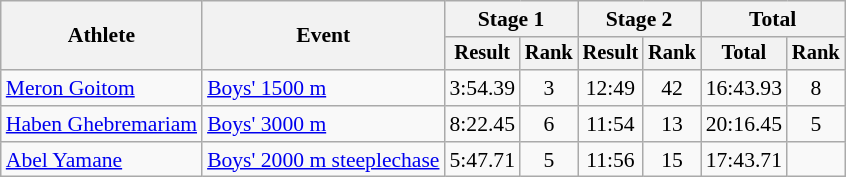<table class="wikitable" style="font-size:90%">
<tr>
<th rowspan=2>Athlete</th>
<th rowspan=2>Event</th>
<th colspan=2>Stage 1</th>
<th colspan=2>Stage 2</th>
<th colspan=2>Total</th>
</tr>
<tr style="font-size:95%">
<th>Result</th>
<th>Rank</th>
<th>Result</th>
<th>Rank</th>
<th>Total</th>
<th>Rank</th>
</tr>
<tr align=center>
<td align=left><a href='#'>Meron Goitom</a></td>
<td align=left><a href='#'>Boys' 1500 m</a></td>
<td>3:54.39</td>
<td>3</td>
<td>12:49</td>
<td>42</td>
<td>16:43.93</td>
<td>8</td>
</tr>
<tr align=center>
<td align=left><a href='#'>Haben Ghebremariam</a></td>
<td align=left><a href='#'>Boys' 3000 m</a></td>
<td>8:22.45</td>
<td>6</td>
<td>11:54</td>
<td>13</td>
<td>20:16.45</td>
<td>5</td>
</tr>
<tr align=center>
<td align=left><a href='#'>Abel Yamane</a></td>
<td align=left><a href='#'>Boys' 2000 m steeplechase</a></td>
<td>5:47.71</td>
<td>5</td>
<td>11:56</td>
<td>15</td>
<td>17:43.71</td>
<td></td>
</tr>
</table>
